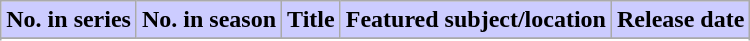<table class="wikitable plainrowheaders">
<tr style="color:black">
<th style="background-color: #ccccff;">No. in series</th>
<th style="background-color: #ccccff;">No. in season</th>
<th style="background-color: #ccccff;">Title</th>
<th style="background-color: #ccccff;">Featured subject/location</th>
<th style="background-color: #ccccff;">Release date</th>
</tr>
<tr>
</tr>
<tr>
</tr>
</table>
